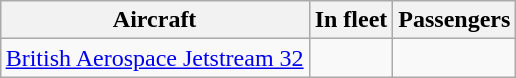<table class="wikitable" style="margin:1em auto;">
<tr>
<th>Aircraft</th>
<th>In fleet</th>
<th>Passengers</th>
</tr>
<tr>
<td><a href='#'>British Aerospace Jetstream 32</a></td>
<td></td>
<td></td>
</tr>
</table>
